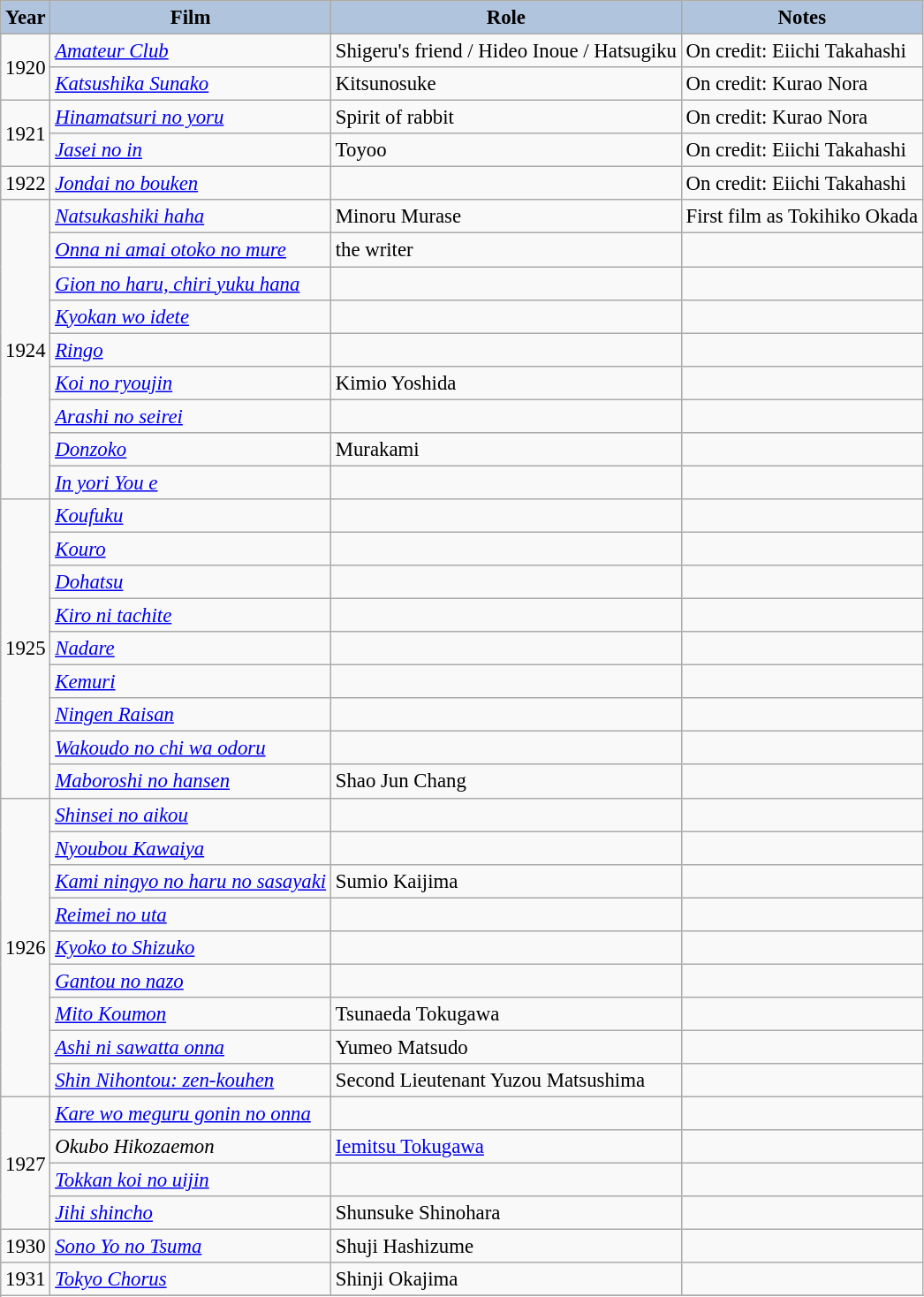<table class="wikitable" style="font-size:95%;">
<tr>
<th style="background:#B0C4DE;">Year</th>
<th style="background:#B0C4DE;">Film</th>
<th style="background:#B0C4DE;">Role</th>
<th style="background:#B0C4DE;">Notes</th>
</tr>
<tr>
<td rowspan="2">1920</td>
<td><em><a href='#'>Amateur Club</a></em></td>
<td>Shigeru's friend / Hideo Inoue / Hatsugiku</td>
<td>On credit: Eiichi Takahashi</td>
</tr>
<tr>
<td><em><a href='#'>Katsushika Sunako</a></em></td>
<td>Kitsunosuke</td>
<td>On credit: Kurao Nora</td>
</tr>
<tr>
<td rowspan="2">1921</td>
<td><em><a href='#'>Hinamatsuri no yoru</a></em></td>
<td>Spirit of rabbit</td>
<td>On credit: Kurao Nora</td>
</tr>
<tr>
<td><em><a href='#'>Jasei no in</a></em></td>
<td>Toyoo</td>
<td>On credit: Eiichi Takahashi</td>
</tr>
<tr>
<td>1922</td>
<td><em><a href='#'>Jondai no bouken</a></em></td>
<td></td>
<td>On credit: Eiichi Takahashi</td>
</tr>
<tr>
<td rowspan="9">1924</td>
<td><em><a href='#'>Natsukashiki haha</a></em></td>
<td>Minoru Murase</td>
<td>First film as Tokihiko Okada</td>
</tr>
<tr>
<td><em><a href='#'>Onna ni amai otoko no mure</a></em></td>
<td>the writer</td>
<td></td>
</tr>
<tr>
<td><em><a href='#'>Gion no haru, chiri yuku hana</a></em></td>
<td></td>
<td></td>
</tr>
<tr>
<td><em><a href='#'>Kyokan wo idete</a></em></td>
<td></td>
<td></td>
</tr>
<tr>
<td><em><a href='#'>Ringo</a></em></td>
<td></td>
<td></td>
</tr>
<tr>
<td><em><a href='#'>Koi no ryoujin</a></em></td>
<td>Kimio Yoshida</td>
<td></td>
</tr>
<tr>
<td><em><a href='#'>Arashi no seirei</a></em></td>
<td></td>
<td></td>
</tr>
<tr>
<td><em><a href='#'>Donzoko</a></em></td>
<td>Murakami</td>
<td></td>
</tr>
<tr>
<td><em><a href='#'>In yori You e</a></em></td>
<td></td>
<td></td>
</tr>
<tr>
<td rowspan="9">1925</td>
<td><em><a href='#'>Koufuku</a></em></td>
<td></td>
<td></td>
</tr>
<tr>
<td><em><a href='#'>Kouro</a></em></td>
<td></td>
<td></td>
</tr>
<tr>
<td><em><a href='#'>Dohatsu</a></em></td>
<td></td>
<td></td>
</tr>
<tr>
<td><em><a href='#'>Kiro ni tachite</a></em></td>
<td></td>
<td></td>
</tr>
<tr>
<td><em><a href='#'>Nadare</a></em></td>
<td></td>
<td></td>
</tr>
<tr>
<td><em><a href='#'>Kemuri</a></em></td>
<td></td>
<td></td>
</tr>
<tr>
<td><em><a href='#'>Ningen Raisan</a></em></td>
<td></td>
<td></td>
</tr>
<tr>
<td><em><a href='#'>Wakoudo no chi wa odoru</a></em></td>
<td></td>
<td></td>
</tr>
<tr>
<td><em><a href='#'>Maboroshi no hansen</a></em></td>
<td>Shao Jun Chang</td>
<td></td>
</tr>
<tr>
<td rowspan="9">1926</td>
<td><em><a href='#'>Shinsei no aikou</a></em></td>
<td></td>
<td></td>
</tr>
<tr>
<td><em><a href='#'>Nyoubou Kawaiya</a></em></td>
<td></td>
<td></td>
</tr>
<tr>
<td><em><a href='#'>Kami ningyo no haru no sasayaki</a></em></td>
<td>Sumio Kaijima</td>
<td></td>
</tr>
<tr>
<td><em><a href='#'>Reimei no uta</a></em></td>
<td></td>
<td></td>
</tr>
<tr>
<td><em><a href='#'>Kyoko to Shizuko</a></em></td>
<td></td>
<td></td>
</tr>
<tr>
<td><em><a href='#'>Gantou no nazo</a></em></td>
<td></td>
<td></td>
</tr>
<tr>
<td><em><a href='#'>Mito Koumon</a></em></td>
<td>Tsunaeda Tokugawa</td>
<td></td>
</tr>
<tr>
<td><em><a href='#'>Ashi ni sawatta onna</a></em></td>
<td>Yumeo Matsudo</td>
<td></td>
</tr>
<tr>
<td><em><a href='#'>Shin Nihontou: zen-kouhen</a></em></td>
<td>Second Lieutenant Yuzou Matsushima</td>
<td></td>
</tr>
<tr>
<td rowspan="4">1927</td>
<td><em><a href='#'>Kare wo meguru gonin no onna</a></em></td>
<td></td>
<td></td>
</tr>
<tr>
<td><em>Okubo Hikozaemon</em></td>
<td><a href='#'>Iemitsu Tokugawa</a></td>
<td></td>
</tr>
<tr>
<td><em><a href='#'>Tokkan koi no uijin</a></em></td>
<td></td>
<td></td>
</tr>
<tr>
<td><em><a href='#'>Jihi shincho</a></em></td>
<td>Shunsuke Shinohara</td>
<td></td>
</tr>
<tr>
<td>1930</td>
<td><em><a href='#'>Sono Yo no Tsuma</a></em></td>
<td>Shuji Hashizume</td>
<td></td>
</tr>
<tr>
<td rowspan="4">1931</td>
<td><em><a href='#'>Tokyo Chorus</a></em></td>
<td>Shinji Okajima</td>
<td></td>
</tr>
<tr>
</tr>
</table>
